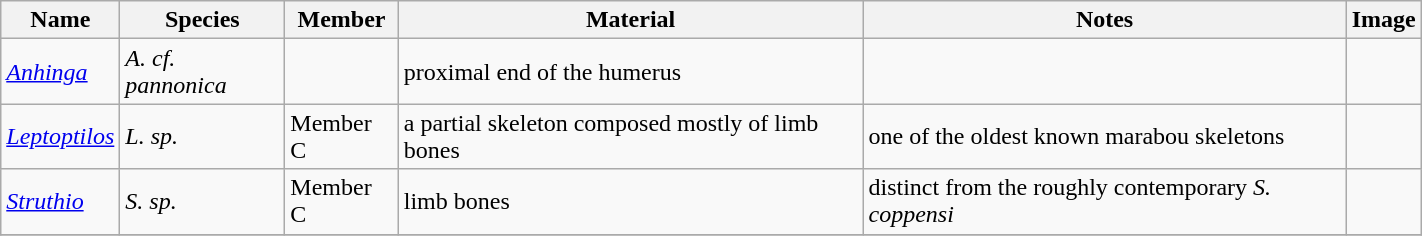<table class="wikitable" align="center" width="75%">
<tr>
<th>Name</th>
<th>Species</th>
<th>Member</th>
<th>Material</th>
<th>Notes</th>
<th>Image</th>
</tr>
<tr>
<td><em><a href='#'>Anhinga</a></em></td>
<td><em>A. cf. pannonica</em></td>
<td></td>
<td>proximal end of the humerus</td>
<td></td>
<td></td>
</tr>
<tr>
<td><em><a href='#'>Leptoptilos</a></em></td>
<td><em>L. sp.</em></td>
<td>Member C</td>
<td>a partial skeleton composed mostly of limb bones</td>
<td>one of the oldest known marabou skeletons</td>
<td></td>
</tr>
<tr>
<td><em><a href='#'>Struthio</a></em></td>
<td><em>S. sp.</em></td>
<td>Member C</td>
<td>limb bones</td>
<td>distinct from the roughly contemporary <em>S. coppensi</em></td>
<td></td>
</tr>
<tr>
</tr>
</table>
